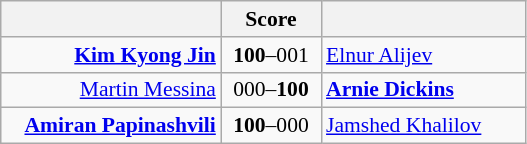<table class="wikitable" style="text-align: center; font-size:90% ">
<tr>
<th align="right" width="140"></th>
<th width="60">Score</th>
<th align="left" width="130"></th>
</tr>
<tr>
<td align=right><strong><a href='#'>Kim Kyong Jin</a></strong> </td>
<td align=center><strong>100</strong>–001</td>
<td align=left> <a href='#'>Elnur Alijev</a></td>
</tr>
<tr>
<td align=right><a href='#'>Martin Messina</a> </td>
<td align=center>000–<strong>100</strong></td>
<td align=left> <strong><a href='#'>Arnie Dickins</a></strong></td>
</tr>
<tr>
<td align=right><strong><a href='#'>Amiran Papinashvili</a></strong> </td>
<td align=center><strong>100</strong>–000</td>
<td align=left> <a href='#'>Jamshed Khalilov</a></td>
</tr>
</table>
